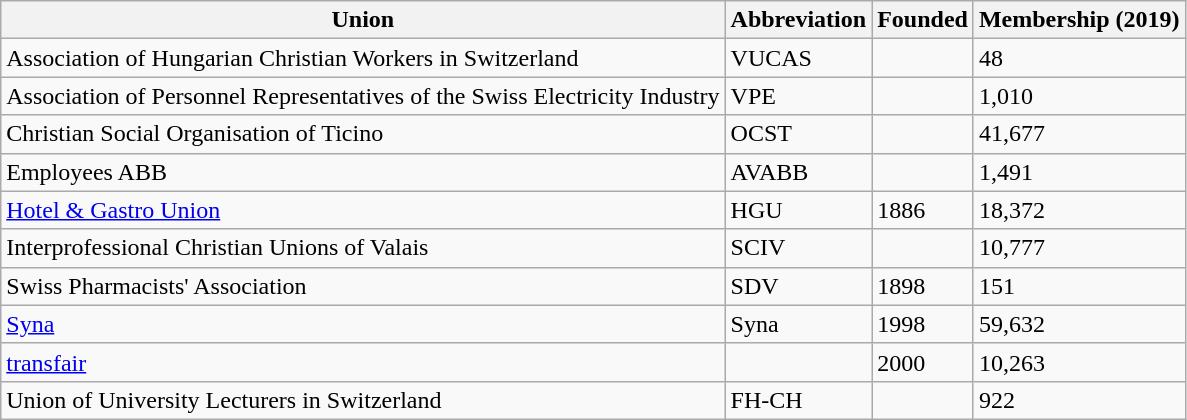<table class="wikitable sortable">
<tr>
<th>Union</th>
<th>Abbreviation</th>
<th>Founded</th>
<th>Membership (2019)</th>
</tr>
<tr>
<td>Association of Hungarian Christian Workers in Switzerland</td>
<td>VUCAS</td>
<td></td>
<td>48</td>
</tr>
<tr>
<td>Association of Personnel Representatives of the Swiss Electricity Industry</td>
<td>VPE</td>
<td></td>
<td>1,010</td>
</tr>
<tr>
<td>Christian Social Organisation of Ticino</td>
<td>OCST</td>
<td></td>
<td>41,677</td>
</tr>
<tr>
<td>Employees ABB</td>
<td>AVABB</td>
<td></td>
<td>1,491</td>
</tr>
<tr>
<td><a href='#'>Hotel & Gastro Union</a></td>
<td>HGU</td>
<td>1886</td>
<td>18,372</td>
</tr>
<tr>
<td>Interprofessional Christian Unions of Valais</td>
<td>SCIV</td>
<td></td>
<td>10,777</td>
</tr>
<tr>
<td>Swiss Pharmacists' Association</td>
<td>SDV</td>
<td>1898</td>
<td>151</td>
</tr>
<tr>
<td><a href='#'>Syna</a></td>
<td>Syna</td>
<td>1998</td>
<td>59,632</td>
</tr>
<tr>
<td><a href='#'>transfair</a></td>
<td></td>
<td>2000</td>
<td>10,263</td>
</tr>
<tr>
<td>Union of University Lecturers in Switzerland</td>
<td>FH-CH</td>
<td></td>
<td>922</td>
</tr>
</table>
